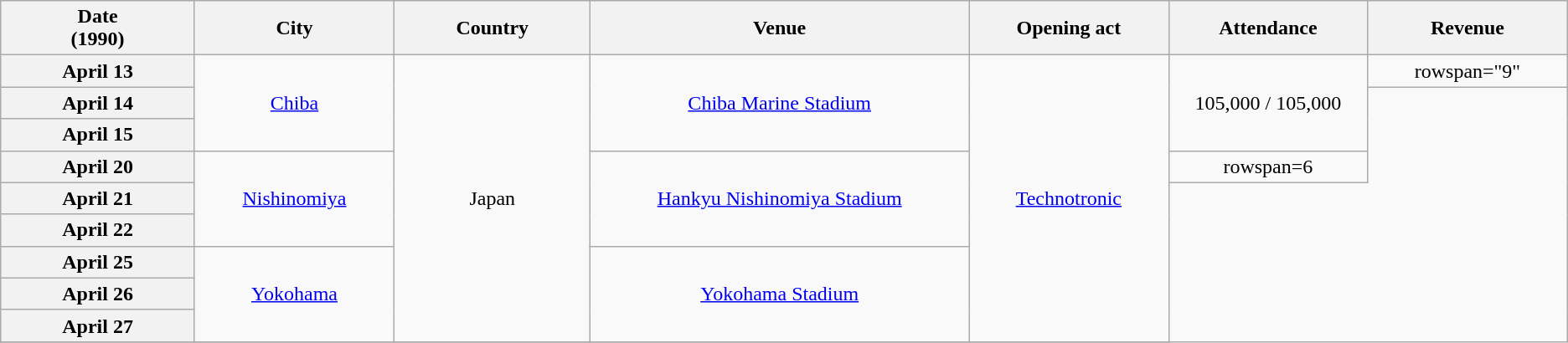<table class="wikitable plainrowheaders" style="text-align:center;">
<tr>
<th scope="col" style="width:10em;">Date<br>(1990)</th>
<th scope="col" style="width:10em;">City</th>
<th scope="col" style="width:10em;">Country</th>
<th scope="col" style="width:20em;">Venue</th>
<th scope="col" style="width:10em;">Opening act</th>
<th scope="col" style="width:10em;">Attendance</th>
<th scope="col" style="width:10em;">Revenue</th>
</tr>
<tr>
<th scope="row" style="text-align:center;">April 13</th>
<td rowspan=3><a href='#'>Chiba</a></td>
<td rowspan=9>Japan</td>
<td rowspan=3><a href='#'>Chiba Marine Stadium</a></td>
<td rowspan=9><a href='#'>Technotronic</a></td>
<td rowspan=3>105,000 / 105,000</td>
<td>rowspan="9" </td>
</tr>
<tr>
<th scope="row" style="text-align:center;">April 14</th>
</tr>
<tr>
<th scope="row" style="text-align:center;">April 15</th>
</tr>
<tr>
<th scope="row" style="text-align:center;">April 20</th>
<td rowspan=3><a href='#'>Nishinomiya</a></td>
<td rowspan=3><a href='#'>Hankyu Nishinomiya Stadium</a></td>
<td>rowspan=6 </td>
</tr>
<tr>
<th scope="row" style="text-align:center;">April 21</th>
</tr>
<tr>
<th scope="row" style="text-align:center;">April 22</th>
</tr>
<tr>
<th scope="row" style="text-align:center;">April 25</th>
<td rowspan=3><a href='#'>Yokohama</a></td>
<td rowspan=3><a href='#'>Yokohama Stadium</a></td>
</tr>
<tr>
<th scope="row" style="text-align:center;">April 26</th>
</tr>
<tr>
<th scope="row" style="text-align:center;">April 27</th>
</tr>
<tr>
</tr>
</table>
